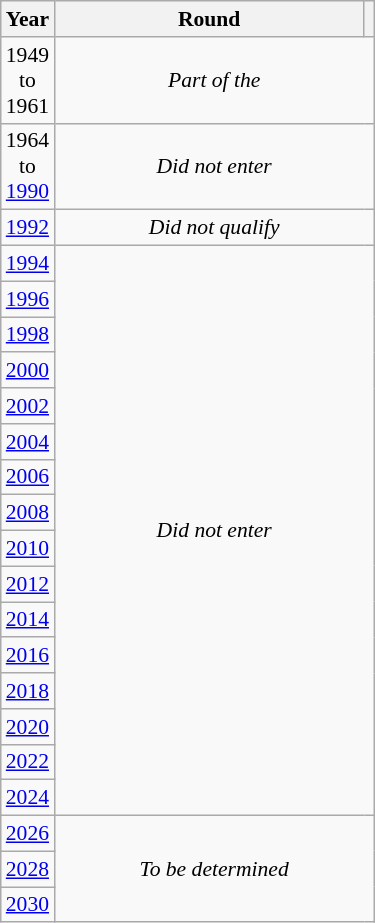<table class="wikitable" style="text-align: center; font-size:90%">
<tr>
<th>Year</th>
<th style="width:200px">Round</th>
<th></th>
</tr>
<tr>
<td>1949<br>to<br>1961</td>
<td colspan="2"><em>Part of the </em></td>
</tr>
<tr>
<td>1964<br>to<br><a href='#'>1990</a></td>
<td colspan="2"><em>Did not enter</em></td>
</tr>
<tr>
<td><a href='#'>1992</a></td>
<td colspan="2"><em>Did not qualify</em></td>
</tr>
<tr>
<td><a href='#'>1994</a></td>
<td colspan="2" rowspan="16"><em>Did not enter</em></td>
</tr>
<tr>
<td><a href='#'>1996</a></td>
</tr>
<tr>
<td><a href='#'>1998</a></td>
</tr>
<tr>
<td><a href='#'>2000</a></td>
</tr>
<tr>
<td><a href='#'>2002</a></td>
</tr>
<tr>
<td><a href='#'>2004</a></td>
</tr>
<tr>
<td><a href='#'>2006</a></td>
</tr>
<tr>
<td><a href='#'>2008</a></td>
</tr>
<tr>
<td><a href='#'>2010</a></td>
</tr>
<tr>
<td><a href='#'>2012</a></td>
</tr>
<tr>
<td><a href='#'>2014</a></td>
</tr>
<tr>
<td><a href='#'>2016</a></td>
</tr>
<tr>
<td><a href='#'>2018</a></td>
</tr>
<tr>
<td><a href='#'>2020</a></td>
</tr>
<tr>
<td><a href='#'>2022</a></td>
</tr>
<tr>
<td><a href='#'>2024</a></td>
</tr>
<tr>
<td><a href='#'>2026</a></td>
<td colspan="2" rowspan="3"><em>To be determined</em></td>
</tr>
<tr>
<td><a href='#'>2028</a></td>
</tr>
<tr>
<td><a href='#'>2030</a></td>
</tr>
</table>
